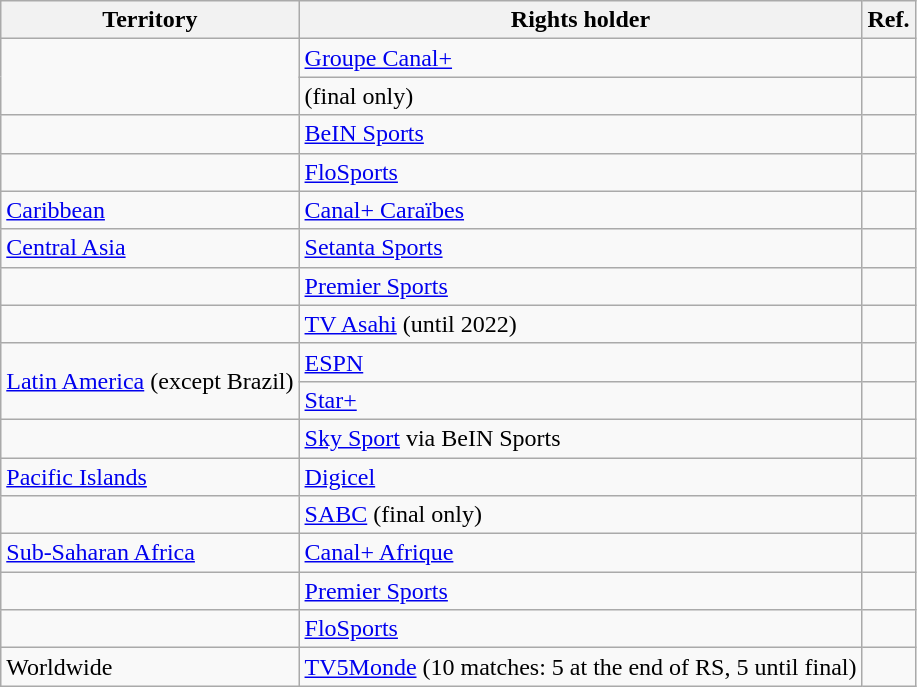<table class="wikitable">
<tr>
<th>Territory</th>
<th>Rights holder</th>
<th>Ref.</th>
</tr>
<tr>
<td rowspan=2></td>
<td><a href='#'>Groupe Canal+</a></td>
<td></td>
</tr>
<tr>
<td> (final only)</td>
<td></td>
</tr>
<tr>
<td></td>
<td><a href='#'>BeIN Sports</a></td>
<td></td>
</tr>
<tr>
<td></td>
<td><a href='#'>FloSports</a></td>
<td></td>
</tr>
<tr>
<td><a href='#'>Caribbean</a></td>
<td><a href='#'>Canal+ Caraïbes</a></td>
<td></td>
</tr>
<tr>
<td><a href='#'>Central Asia</a></td>
<td><a href='#'>Setanta Sports</a></td>
<td></td>
</tr>
<tr>
<td></td>
<td><a href='#'>Premier Sports</a></td>
<td></td>
</tr>
<tr>
<td></td>
<td><a href='#'>TV Asahi</a> (until 2022)</td>
<td></td>
</tr>
<tr>
<td rowspan=2><a href='#'>Latin America</a> (except Brazil)</td>
<td><a href='#'>ESPN</a></td>
<td></td>
</tr>
<tr>
<td><a href='#'>Star+</a></td>
<td></td>
</tr>
<tr>
<td></td>
<td><a href='#'>Sky Sport</a> via BeIN Sports</td>
<td></td>
</tr>
<tr>
<td><a href='#'>Pacific Islands</a></td>
<td><a href='#'>Digicel</a></td>
<td></td>
</tr>
<tr>
<td></td>
<td><a href='#'>SABC</a> (final only)</td>
<td></td>
</tr>
<tr>
<td><a href='#'>Sub-Saharan Africa</a></td>
<td><a href='#'>Canal+ Afrique</a></td>
<td></td>
</tr>
<tr>
<td></td>
<td><a href='#'>Premier Sports</a></td>
<td></td>
</tr>
<tr>
<td></td>
<td><a href='#'>FloSports</a></td>
<td></td>
</tr>
<tr>
<td>Worldwide</td>
<td><a href='#'>TV5Monde</a> (10 matches: 5 at the end of RS, 5 until final)</td>
<td></td>
</tr>
</table>
